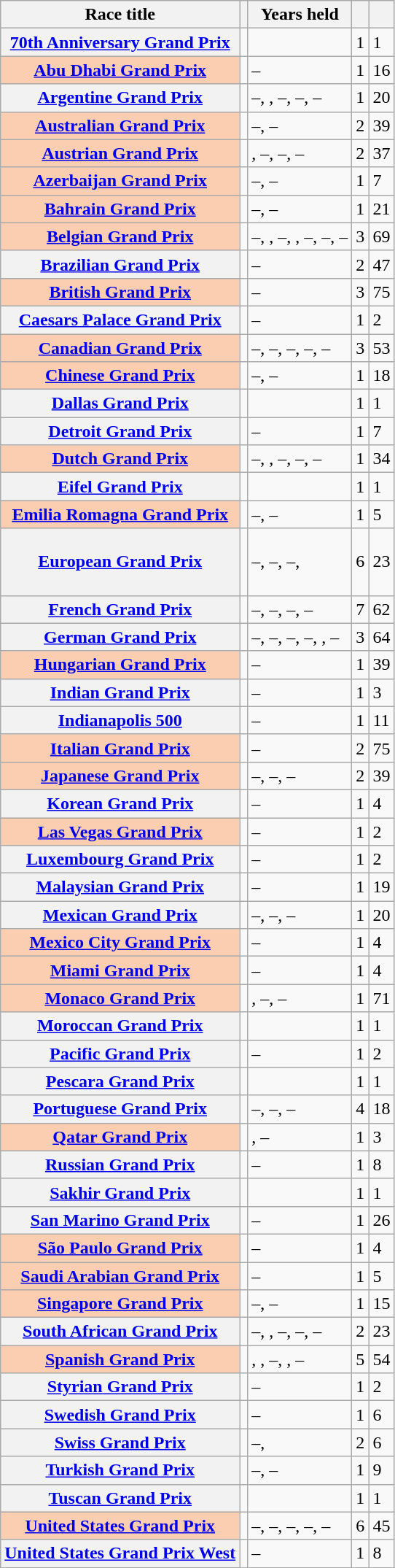<table class="wikitable plainrowheaders sortable">
<tr>
<th scope="col">Race title</th>
<th scope="col"></th>
<th scope="col">Years held</th>
<th scope="col"></th>
<th scope="col"></th>
</tr>
<tr>
<th scope="row" data-sort-value="70"><a href='#'>70th Anniversary Grand Prix</a></th>
<td></td>
<td></td>
<td>1</td>
<td>1</td>
</tr>
<tr>
<th scope="row" data-sort-value="abu" style=background:#FBCEB1><a href='#'>Abu Dhabi Grand Prix</a></th>
<td></td>
<td>–</td>
<td>1</td>
<td>16</td>
</tr>
<tr>
<th scope="row"><a href='#'>Argentine Grand Prix</a></th>
<td></td>
<td>–, , –, –, –</td>
<td>1</td>
<td>20</td>
</tr>
<tr>
<th scope="row" style=background:#FBCEB1><a href='#'>Australian Grand Prix</a></th>
<td></td>
<td>–, –</td>
<td>2</td>
<td>39</td>
</tr>
<tr>
<th scope="row" style=background:#FBCEB1><a href='#'>Austrian Grand Prix</a></th>
<td></td>
<td>, –, –, –</td>
<td>2</td>
<td>37</td>
</tr>
<tr>
<th scope="row" style=background:#FBCEB1><a href='#'>Azerbaijan Grand Prix</a></th>
<td></td>
<td>–, –</td>
<td>1</td>
<td>7</td>
</tr>
<tr>
<th scope="row" style=background:#FBCEB1><a href='#'>Bahrain Grand Prix</a></th>
<td></td>
<td>–, –</td>
<td>1</td>
<td>21</td>
</tr>
<tr>
<th scope="row" style=background:#FBCEB1><a href='#'>Belgian Grand Prix</a></th>
<td></td>
<td>–, , –, , –, –, –</td>
<td>3</td>
<td>69</td>
</tr>
<tr>
<th scope="row"><a href='#'>Brazilian Grand Prix</a></th>
<td></td>
<td>–</td>
<td>2</td>
<td>47</td>
</tr>
<tr>
<th scope="row" data-sort-value="British" style=background:#FBCEB1><a href='#'>British Grand Prix</a></th>
<td></td>
<td>–</td>
<td>3</td>
<td>75</td>
</tr>
<tr>
<th scope="row" data-sort-value="Caesars Palace"><a href='#'>Caesars Palace Grand Prix</a></th>
<td></td>
<td>–</td>
<td>1</td>
<td>2</td>
</tr>
<tr>
<th scope="row" style=background:#FBCEB1><a href='#'>Canadian Grand Prix</a></th>
<td></td>
<td>–, –, –, –, –</td>
<td>3</td>
<td>53</td>
</tr>
<tr>
<th scope="row" style=background:#FBCEB1><a href='#'>Chinese Grand Prix</a></th>
<td></td>
<td>–, –</td>
<td>1</td>
<td>18</td>
</tr>
<tr>
<th scope="row" data-sort-value="Dallas"><a href='#'>Dallas Grand Prix</a></th>
<td></td>
<td></td>
<td>1</td>
<td>1</td>
</tr>
<tr>
<th scope="row" data-sort-value="Detroit"><a href='#'>Detroit Grand Prix</a></th>
<td></td>
<td>–</td>
<td>1</td>
<td>7</td>
</tr>
<tr>
<th scope="row" data-sort-value="Dutch" style=background:#FBCEB1><a href='#'>Dutch Grand Prix</a></th>
<td></td>
<td>–, , –, –, –</td>
<td>1</td>
<td>34</td>
</tr>
<tr>
<th scope="row" data-sort-value="Eifel"><a href='#'>Eifel Grand Prix</a></th>
<td></td>
<td></td>
<td>1</td>
<td>1</td>
</tr>
<tr>
<th scope="row" data-sort-value="Emilia" style=background:#FBCEB1><a href='#'>Emilia Romagna Grand Prix</a></th>
<td></td>
<td>–, –</td>
<td>1</td>
<td>5</td>
</tr>
<tr>
<th scope="row"><a href='#'>European Grand Prix</a></th>
<td><br><br><br></td>
<td>–, –, –, </td>
<td>6</td>
<td>23</td>
</tr>
<tr>
<th scope="row"><a href='#'>French Grand Prix</a></th>
<td></td>
<td>–, –, –, –</td>
<td>7</td>
<td>62</td>
</tr>
<tr>
<th scope="row"><a href='#'>German Grand Prix</a></th>
<td></td>
<td>–, –, –, –, , –</td>
<td>3</td>
<td>64</td>
</tr>
<tr>
<th scope="row" style=background:#FBCEB1><a href='#'>Hungarian Grand Prix</a></th>
<td></td>
<td>–</td>
<td>1</td>
<td>39</td>
</tr>
<tr>
<th scope="row"><a href='#'>Indian Grand Prix</a></th>
<td></td>
<td>–</td>
<td>1</td>
<td>3</td>
</tr>
<tr>
<th scope="row" data-sort-value="Indianapolis"><a href='#'>Indianapolis 500</a></th>
<td></td>
<td>–</td>
<td>1</td>
<td>11</td>
</tr>
<tr>
<th scope="row" style=background:#FBCEB1><a href='#'>Italian Grand Prix</a></th>
<td></td>
<td>–</td>
<td>2</td>
<td>75</td>
</tr>
<tr>
<th scope="row" style=background:#FBCEB1><a href='#'>Japanese Grand Prix</a></th>
<td></td>
<td>–, –, –</td>
<td>2</td>
<td>39</td>
</tr>
<tr>
<th scope="row" data-sort-value="Korean"><a href='#'>Korean Grand Prix</a></th>
<td></td>
<td>–</td>
<td>1</td>
<td>4</td>
</tr>
<tr>
<th scope="row" style=background:#FBCEB1><a href='#'>Las Vegas Grand Prix</a></th>
<td></td>
<td>–</td>
<td>1</td>
<td>2</td>
</tr>
<tr>
<th scope="row"><a href='#'>Luxembourg Grand Prix</a></th>
<td></td>
<td>–</td>
<td>1</td>
<td>2</td>
</tr>
<tr>
<th scope="row"><a href='#'>Malaysian Grand Prix</a></th>
<td></td>
<td>–</td>
<td>1</td>
<td>19</td>
</tr>
<tr>
<th scope="row"><a href='#'>Mexican Grand Prix</a></th>
<td></td>
<td>–, –, –</td>
<td>1</td>
<td>20</td>
</tr>
<tr>
<th scope="row" style=background:#FBCEB1><a href='#'>Mexico City Grand Prix</a></th>
<td></td>
<td>–</td>
<td>1</td>
<td>4</td>
</tr>
<tr>
<th scope="row" style=background:#FBCEB1><a href='#'>Miami Grand Prix</a></th>
<td></td>
<td>–</td>
<td>1</td>
<td>4</td>
</tr>
<tr>
<th scope="row" style=background:#FBCEB1><a href='#'>Monaco Grand Prix</a></th>
<td></td>
<td>, –, –</td>
<td>1</td>
<td>71</td>
</tr>
<tr>
<th scope="row"><a href='#'>Moroccan Grand Prix</a></th>
<td></td>
<td></td>
<td>1</td>
<td>1</td>
</tr>
<tr>
<th scope="row" data-sort-value="Pacific"><a href='#'>Pacific Grand Prix</a></th>
<td></td>
<td>–</td>
<td>1</td>
<td>2</td>
</tr>
<tr>
<th scope="row" data-sort-value="Pescara"><a href='#'>Pescara Grand Prix</a></th>
<td></td>
<td></td>
<td>1</td>
<td>1</td>
</tr>
<tr>
<th scope="row"><a href='#'>Portuguese Grand Prix</a></th>
<td></td>
<td>–, –, –</td>
<td>4</td>
<td>18</td>
</tr>
<tr>
<th scope="row" style=background:#FBCEB1><a href='#'>Qatar Grand Prix</a></th>
<td></td>
<td>, –</td>
<td>1</td>
<td>3</td>
</tr>
<tr>
<th scope="row"><a href='#'>Russian Grand Prix</a></th>
<td></td>
<td>–</td>
<td>1</td>
<td>8</td>
</tr>
<tr>
<th scope="row" data-sort-value="Sakhir"><a href='#'>Sakhir Grand Prix</a></th>
<td></td>
<td></td>
<td>1</td>
<td>1</td>
</tr>
<tr>
<th scope="row"><a href='#'>San Marino Grand Prix</a></th>
<td></td>
<td>–</td>
<td>1</td>
<td>26</td>
</tr>
<tr>
<th scope="row" data-sort-value="Sao Paulo" style=background:#FBCEB1><a href='#'>São Paulo Grand Prix</a></th>
<td></td>
<td>–</td>
<td>1</td>
<td>4</td>
</tr>
<tr>
<th scope="row" style=background:#FBCEB1><a href='#'>Saudi Arabian Grand Prix</a></th>
<td></td>
<td>–</td>
<td>1</td>
<td>5</td>
</tr>
<tr>
<th scope="row" style=background:#FBCEB1><a href='#'>Singapore Grand Prix</a></th>
<td></td>
<td>–, –</td>
<td>1</td>
<td>15</td>
</tr>
<tr>
<th scope="row"><a href='#'>South African Grand Prix</a></th>
<td></td>
<td>–, , –, –, –</td>
<td>2</td>
<td>23</td>
</tr>
<tr>
<th scope="row" style=background:#FBCEB1><a href='#'>Spanish Grand Prix</a></th>
<td></td>
<td>, , –, , –</td>
<td>5</td>
<td>54</td>
</tr>
<tr>
<th scope="row" data-sort-value="Styrian"><a href='#'>Styrian Grand Prix</a></th>
<td></td>
<td>–</td>
<td>1</td>
<td>2</td>
</tr>
<tr>
<th scope="row"><a href='#'>Swedish Grand Prix</a></th>
<td></td>
<td>–</td>
<td>1</td>
<td>6</td>
</tr>
<tr>
<th scope="row"><a href='#'>Swiss Grand Prix</a></th>
<td><br></td>
<td>–, </td>
<td>2</td>
<td>6</td>
</tr>
<tr>
<th scope="row"><a href='#'>Turkish Grand Prix</a></th>
<td></td>
<td>–, –</td>
<td>1</td>
<td>9</td>
</tr>
<tr>
<th scope="row" data-sort-value="Tuscan"><a href='#'>Tuscan Grand Prix</a></th>
<td></td>
<td></td>
<td>1</td>
<td>1</td>
</tr>
<tr>
<th scope="row" style=background:#FBCEB1 ><a href='#'>United States Grand Prix</a></th>
<td></td>
<td>–, –, –, –, –</td>
<td>6</td>
<td>45</td>
</tr>
<tr>
<th scope="row"><a href='#'>United States Grand Prix West</a></th>
<td></td>
<td>–</td>
<td>1</td>
<td>8</td>
</tr>
</table>
